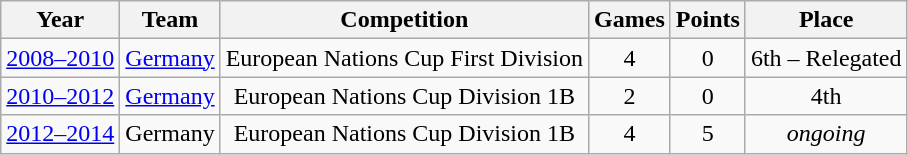<table class="wikitable">
<tr>
<th>Year</th>
<th>Team</th>
<th>Competition</th>
<th>Games</th>
<th>Points</th>
<th>Place</th>
</tr>
<tr align="center">
<td><a href='#'>2008–2010</a></td>
<td><a href='#'>Germany</a></td>
<td>European Nations Cup First Division</td>
<td>4</td>
<td>0</td>
<td>6th – Relegated</td>
</tr>
<tr align="center">
<td><a href='#'>2010–2012</a></td>
<td><a href='#'>Germany</a></td>
<td>European Nations Cup Division 1B</td>
<td>2</td>
<td>0</td>
<td>4th</td>
</tr>
<tr align="center">
<td><a href='#'>2012–2014</a></td>
<td>Germany</td>
<td>European Nations Cup Division 1B</td>
<td>4</td>
<td>5</td>
<td><em>ongoing</em></td>
</tr>
</table>
